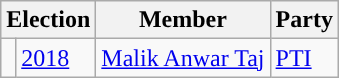<table class="wikitable">
<tr>
<th colspan="2">Election</th>
<th>Member</th>
<th>Party</th>
</tr>
<tr>
<td style="background-color: "></td>
<td><a href='#'>2018</a></td>
<td><a href='#'>Malik Anwar Taj</a></td>
<td><a href='#'>PTI</a></td>
</tr>
</table>
